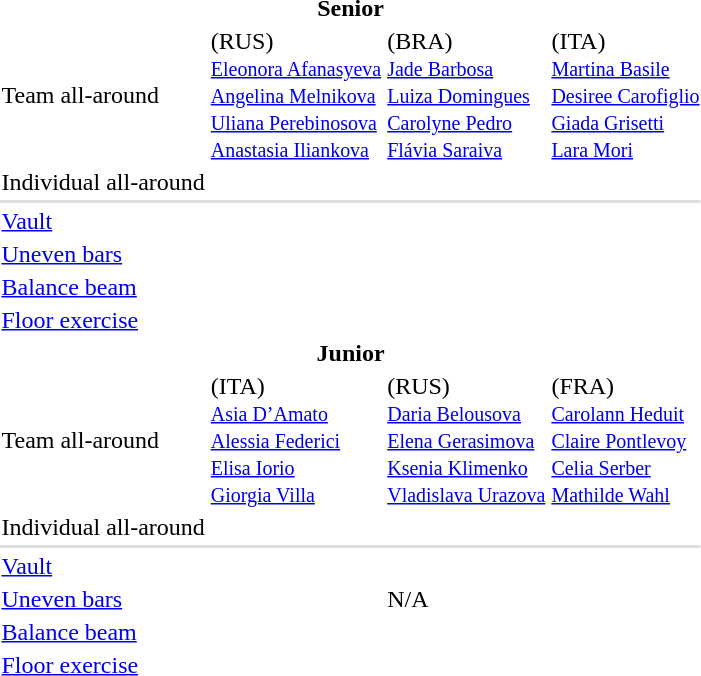<table>
<tr>
<th colspan="4">Senior</th>
</tr>
<tr>
<td>Team all-around</td>
<td> (RUS) <br><small><a href='#'>Eleonora Afanasyeva</a><br><a href='#'>Angelina Melnikova</a><br><a href='#'>Uliana Perebinosova</a><br><a href='#'>Anastasia Iliankova</a></small></td>
<td> (BRA) <br><small><a href='#'>Jade Barbosa</a><br><a href='#'>Luiza Domingues</a><br><a href='#'>Carolyne Pedro</a><br><a href='#'>Flávia Saraiva</a></small></td>
<td> (ITA) <br><small><a href='#'>Martina Basile</a><br><a href='#'>Desiree Carofiglio</a><br><a href='#'>Giada Grisetti</a><br><a href='#'>Lara Mori</a></small></td>
</tr>
<tr>
<td>Individual all-around</td>
<td></td>
<td></td>
<td></td>
</tr>
<tr bgcolor=#DDDDDD>
<td colspan=7></td>
</tr>
<tr>
<td><a href='#'>Vault</a></td>
<td></td>
<td></td>
<td></td>
</tr>
<tr>
<td><a href='#'>Uneven bars</a></td>
<td></td>
<td></td>
<td></td>
</tr>
<tr>
<td><a href='#'>Balance beam</a></td>
<td></td>
<td></td>
<td></td>
</tr>
<tr>
<td><a href='#'>Floor exercise</a></td>
<td></td>
<td></td>
<td><br></td>
</tr>
<tr>
<th colspan="4">Junior</th>
</tr>
<tr>
<td>Team all-around</td>
<td> (ITA) <br><small><a href='#'>Asia D’Amato</a><br><a href='#'>Alessia Federici</a><br><a href='#'>Elisa Iorio</a><br><a href='#'>Giorgia Villa</a></small></td>
<td> (RUS) <br><small><a href='#'>Daria Belousova</a><br><a href='#'>Elena Gerasimova</a><br><a href='#'>Ksenia Klimenko</a><br><a href='#'>Vladislava Urazova</a></small></td>
<td> (FRA) <br><small><a href='#'>Carolann Heduit</a><br><a href='#'>Claire Pontlevoy</a><br><a href='#'>Celia Serber</a><br><a href='#'>Mathilde Wahl</a></small></td>
</tr>
<tr>
<td>Individual all-around</td>
<td></td>
<td></td>
<td></td>
</tr>
<tr bgcolor=#DDDDDD>
<td colspan=7></td>
</tr>
<tr>
<td><a href='#'>Vault</a></td>
<td></td>
<td></td>
<td></td>
</tr>
<tr>
<td><a href='#'>Uneven bars</a></td>
<td><br></td>
<td>N/A</td>
<td></td>
</tr>
<tr>
<td><a href='#'>Balance beam</a></td>
<td></td>
<td></td>
<td></td>
</tr>
<tr>
<td><a href='#'>Floor exercise</a></td>
<td></td>
<td></td>
<td></td>
</tr>
</table>
